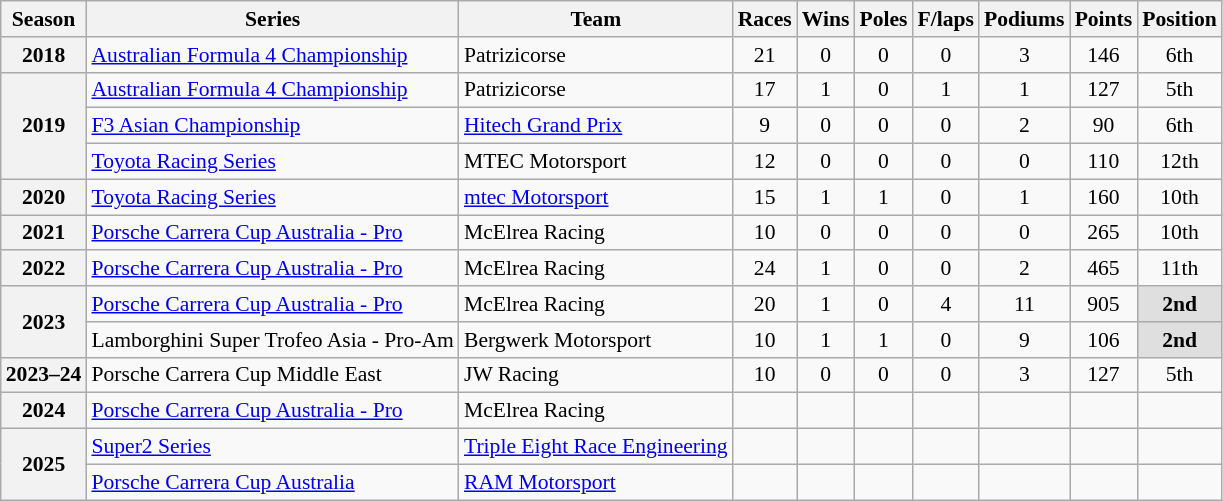<table class="wikitable" style="font-size: 90%; text-align:center">
<tr>
<th>Season</th>
<th>Series</th>
<th>Team</th>
<th>Races</th>
<th>Wins</th>
<th>Poles</th>
<th>F/laps</th>
<th>Podiums</th>
<th>Points</th>
<th>Position</th>
</tr>
<tr>
<th>2018</th>
<td align=left><a href='#'>Australian Formula 4 Championship</a></td>
<td align=left>Patrizicorse</td>
<td>21</td>
<td>0</td>
<td>0</td>
<td>0</td>
<td>3</td>
<td>146</td>
<td>6th</td>
</tr>
<tr>
<th rowspan=3>2019</th>
<td align=left><a href='#'>Australian Formula 4 Championship</a></td>
<td align=left>Patrizicorse</td>
<td>17</td>
<td>1</td>
<td>0</td>
<td>1</td>
<td>1</td>
<td>127</td>
<td>5th</td>
</tr>
<tr>
<td align=left><a href='#'>F3 Asian Championship</a></td>
<td align=left><a href='#'>Hitech Grand Prix</a></td>
<td>9</td>
<td>0</td>
<td>0</td>
<td>0</td>
<td>2</td>
<td>90</td>
<td>6th</td>
</tr>
<tr>
<td align=left><a href='#'>Toyota Racing Series</a></td>
<td align=left>MTEC Motorsport</td>
<td>12</td>
<td>0</td>
<td>0</td>
<td>0</td>
<td>0</td>
<td>110</td>
<td>12th</td>
</tr>
<tr>
<th>2020</th>
<td align=left><a href='#'>Toyota Racing Series</a></td>
<td align=left><a href='#'>mtec Motorsport</a></td>
<td>15</td>
<td>1</td>
<td>1</td>
<td>0</td>
<td>1</td>
<td>160</td>
<td>10th</td>
</tr>
<tr>
<th>2021</th>
<td align=left><a href='#'>Porsche Carrera Cup Australia - Pro</a></td>
<td align=left>McElrea Racing</td>
<td>10</td>
<td>0</td>
<td>0</td>
<td>0</td>
<td>0</td>
<td>265</td>
<td>10th</td>
</tr>
<tr>
<th>2022</th>
<td align=left><a href='#'>Porsche Carrera Cup Australia - Pro</a></td>
<td align=left>McElrea Racing</td>
<td>24</td>
<td>1</td>
<td>0</td>
<td>0</td>
<td>2</td>
<td>465</td>
<td>11th</td>
</tr>
<tr>
<th rowspan="2">2023</th>
<td align=left><a href='#'>Porsche Carrera Cup Australia - Pro</a></td>
<td align=left>McElrea Racing</td>
<td>20</td>
<td>1</td>
<td>0</td>
<td>4</td>
<td>11</td>
<td>905</td>
<td style="background: #dfdfdf"><strong>2nd</strong></td>
</tr>
<tr>
<td align=left>Lamborghini Super Trofeo Asia - Pro-Am</td>
<td align=left>Bergwerk Motorsport</td>
<td>10</td>
<td>1</td>
<td>1</td>
<td>0</td>
<td>9</td>
<td>106</td>
<td style="background: #dfdfdf"><strong>2nd</strong></td>
</tr>
<tr>
<th>2023–24</th>
<td align=left>Porsche Carrera Cup Middle East</td>
<td align=left>JW Racing</td>
<td>10</td>
<td>0</td>
<td>0</td>
<td>0</td>
<td>3</td>
<td>127</td>
<td>5th</td>
</tr>
<tr>
<th>2024</th>
<td align=left><a href='#'>Porsche Carrera Cup Australia - Pro</a></td>
<td align=left>McElrea Racing</td>
<td></td>
<td></td>
<td></td>
<td></td>
<td></td>
<td></td>
<td></td>
</tr>
<tr>
<th rowspan="2">2025</th>
<td align=left><a href='#'>Super2 Series</a></td>
<td align=left><a href='#'>Triple Eight Race Engineering</a></td>
<td></td>
<td></td>
<td></td>
<td></td>
<td></td>
<td></td>
<td></td>
</tr>
<tr>
<td align=left><a href='#'>Porsche Carrera Cup Australia</a></td>
<td align=left><a href='#'>RAM Motorsport</a></td>
<td></td>
<td></td>
<td></td>
<td></td>
<td></td>
<td></td>
<td></td>
</tr>
</table>
